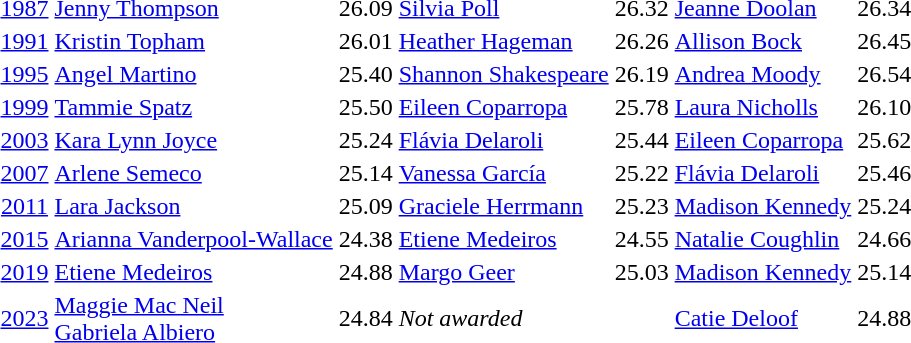<table>
<tr>
<td align=center><a href='#'>1987</a></td>
<td> <a href='#'>Jenny Thompson</a></td>
<td>26.09</td>
<td> <a href='#'>Silvia Poll</a></td>
<td>26.32</td>
<td> <a href='#'>Jeanne Doolan</a></td>
<td>26.34</td>
</tr>
<tr>
<td align=center><a href='#'>1991</a></td>
<td> <a href='#'>Kristin Topham</a></td>
<td>26.01</td>
<td> <a href='#'>Heather Hageman</a></td>
<td>26.26</td>
<td> <a href='#'>Allison Bock</a></td>
<td>26.45</td>
</tr>
<tr>
<td align=center><a href='#'>1995</a></td>
<td> <a href='#'>Angel Martino</a></td>
<td>25.40</td>
<td> <a href='#'>Shannon Shakespeare</a></td>
<td>26.19</td>
<td> <a href='#'>Andrea Moody</a></td>
<td>26.54</td>
</tr>
<tr>
<td align=center><a href='#'>1999</a></td>
<td> <a href='#'>Tammie Spatz</a></td>
<td>25.50</td>
<td> <a href='#'>Eileen Coparropa</a></td>
<td>25.78</td>
<td> <a href='#'>Laura Nicholls</a></td>
<td>26.10</td>
</tr>
<tr>
<td align=center><a href='#'>2003</a></td>
<td> <a href='#'>Kara Lynn Joyce</a></td>
<td>25.24</td>
<td> <a href='#'>Flávia Delaroli</a></td>
<td>25.44</td>
<td> <a href='#'>Eileen Coparropa</a></td>
<td>25.62</td>
</tr>
<tr>
<td align=center><a href='#'>2007</a></td>
<td> <a href='#'>Arlene Semeco</a></td>
<td>25.14</td>
<td> <a href='#'>Vanessa García</a></td>
<td>25.22</td>
<td> <a href='#'>Flávia Delaroli</a></td>
<td>25.46</td>
</tr>
<tr>
<td align=center><a href='#'>2011</a></td>
<td> <a href='#'>Lara Jackson</a></td>
<td>25.09</td>
<td> <a href='#'>Graciele Herrmann</a></td>
<td>25.23</td>
<td> <a href='#'>Madison Kennedy</a></td>
<td>25.24</td>
</tr>
<tr>
<td align=center><a href='#'>2015</a></td>
<td> <a href='#'>Arianna Vanderpool-Wallace</a></td>
<td>24.38</td>
<td> <a href='#'>Etiene Medeiros</a></td>
<td>24.55</td>
<td> <a href='#'>Natalie Coughlin</a></td>
<td>24.66</td>
</tr>
<tr>
<td align=center><a href='#'>2019</a></td>
<td> <a href='#'>Etiene Medeiros</a></td>
<td>24.88</td>
<td> <a href='#'>Margo Geer</a></td>
<td>25.03</td>
<td> <a href='#'>Madison Kennedy</a></td>
<td>25.14</td>
</tr>
<tr>
<td align=center><a href='#'>2023</a></td>
<td> <a href='#'>Maggie Mac Neil</a><br> <a href='#'>Gabriela Albiero</a></td>
<td>24.84</td>
<td colspan=2 rowspan=1><em>Not awarded</em></td>
<td> <a href='#'>Catie Deloof</a></td>
<td>24.88</td>
</tr>
</table>
